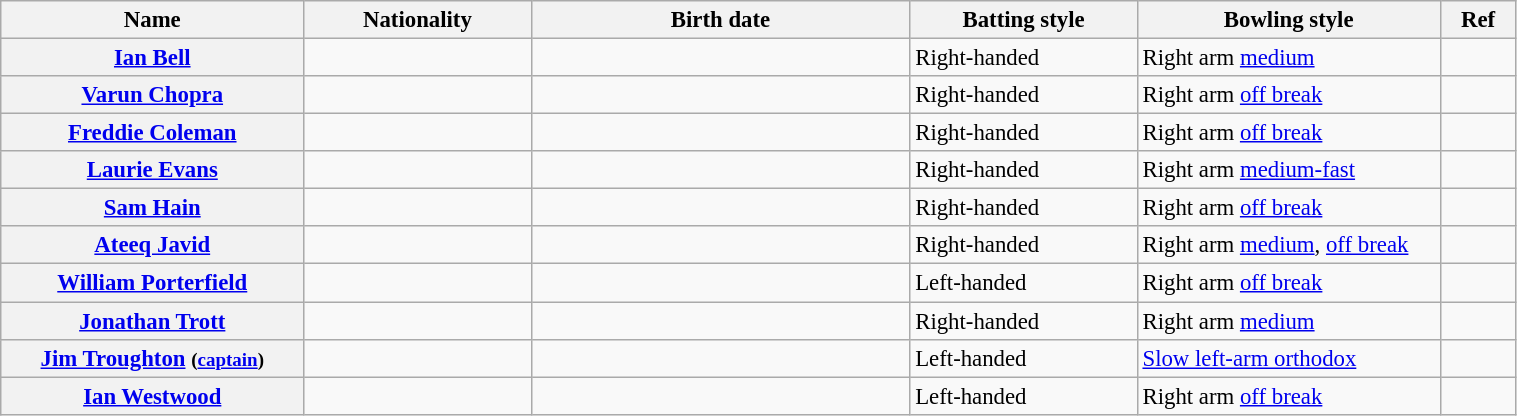<table class="wikitable plainrowheaders"  style="font-size:95%;width:80%">
<tr>
<th scope="col" width="20%">Name</th>
<th scope="col" width="15%">Nationality</th>
<th scope="col" width="25%">Birth date</th>
<th scope="col" width="15%">Batting style</th>
<th scope="col" width="20%">Bowling style</th>
<th scope="col" width="5%">Ref</th>
</tr>
<tr>
<th scope="row"><a href='#'>Ian Bell</a></th>
<td></td>
<td></td>
<td>Right-handed</td>
<td>Right arm <a href='#'>medium</a></td>
<td></td>
</tr>
<tr>
<th scope="row"><a href='#'>Varun Chopra</a></th>
<td></td>
<td></td>
<td>Right-handed</td>
<td>Right arm <a href='#'>off break</a></td>
<td></td>
</tr>
<tr>
<th scope="row"><a href='#'>Freddie Coleman</a></th>
<td></td>
<td></td>
<td>Right-handed</td>
<td>Right arm <a href='#'>off break</a></td>
<td></td>
</tr>
<tr>
<th scope="row"><a href='#'>Laurie Evans</a></th>
<td></td>
<td></td>
<td>Right-handed</td>
<td>Right arm <a href='#'>medium-fast</a></td>
<td></td>
</tr>
<tr>
<th scope="row"><a href='#'>Sam Hain</a></th>
<td></td>
<td></td>
<td>Right-handed</td>
<td>Right arm <a href='#'>off break</a></td>
<td></td>
</tr>
<tr>
<th scope="row"><a href='#'>Ateeq Javid</a></th>
<td></td>
<td></td>
<td>Right-handed</td>
<td>Right arm <a href='#'>medium</a>, <a href='#'>off break</a></td>
<td></td>
</tr>
<tr>
<th scope="row"><a href='#'>William Porterfield</a></th>
<td></td>
<td></td>
<td>Left-handed</td>
<td>Right arm <a href='#'>off break</a></td>
<td></td>
</tr>
<tr>
<th scope="row"><a href='#'>Jonathan Trott</a></th>
<td></td>
<td></td>
<td>Right-handed</td>
<td>Right arm <a href='#'>medium</a></td>
<td></td>
</tr>
<tr>
<th scope="row"><a href='#'>Jim Troughton</a> <small>(<a href='#'>captain</a>)</small></th>
<td></td>
<td></td>
<td>Left-handed</td>
<td><a href='#'>Slow left-arm orthodox</a></td>
<td></td>
</tr>
<tr>
<th scope="row"><a href='#'>Ian Westwood</a></th>
<td></td>
<td></td>
<td>Left-handed</td>
<td>Right arm <a href='#'>off break</a></td>
<td></td>
</tr>
</table>
